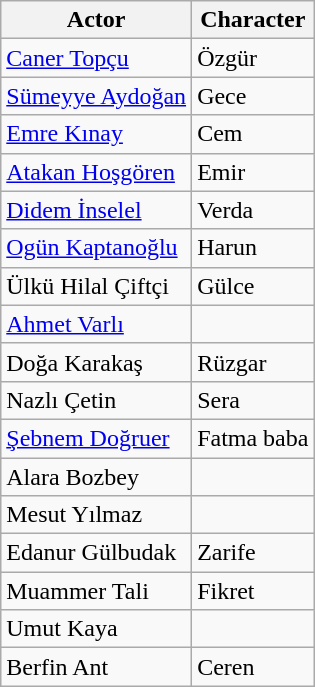<table class="wikitable">
<tr>
<th>Actor</th>
<th>Character</th>
</tr>
<tr>
<td><a href='#'>Caner Topçu</a></td>
<td>Özgür</td>
</tr>
<tr>
<td><a href='#'>Sümeyye Aydoğan</a></td>
<td>Gece</td>
</tr>
<tr>
<td><a href='#'>Emre Kınay</a></td>
<td>Cem</td>
</tr>
<tr>
<td><a href='#'>Atakan Hoşgören</a></td>
<td>Emir</td>
</tr>
<tr>
<td><a href='#'>Didem İnselel</a></td>
<td>Verda</td>
</tr>
<tr>
<td><a href='#'>Ogün Kaptanoğlu</a></td>
<td>Harun</td>
</tr>
<tr>
<td>Ülkü Hilal Çiftçi</td>
<td>Gülce</td>
</tr>
<tr>
<td><a href='#'>Ahmet Varlı</a></td>
<td></td>
</tr>
<tr>
<td>Doğa Karakaş</td>
<td>Rüzgar</td>
</tr>
<tr>
<td>Nazlı Çetin</td>
<td>Sera</td>
</tr>
<tr>
<td><a href='#'>Şebnem Doğruer</a></td>
<td>Fatma baba</td>
</tr>
<tr>
<td>Alara Bozbey</td>
<td></td>
</tr>
<tr>
<td>Mesut Yılmaz</td>
<td></td>
</tr>
<tr>
<td>Edanur Gülbudak</td>
<td>Zarife</td>
</tr>
<tr>
<td>Muammer Tali</td>
<td>Fikret</td>
</tr>
<tr>
<td>Umut Kaya</td>
<td></td>
</tr>
<tr>
<td>Berfin Ant</td>
<td>Ceren</td>
</tr>
</table>
